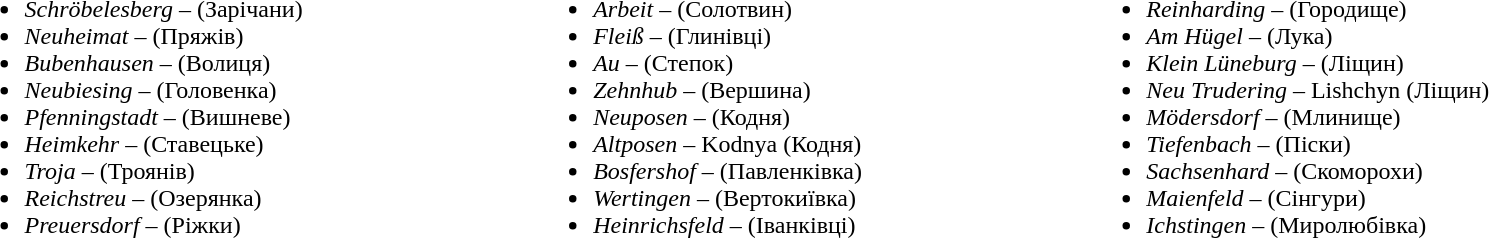<table width="95%">
<tr>
<td valign="top"><br><ul><li><em>Schröbelesberg</em> –  (Зарічани)</li><li><em>Neuheimat</em> –  (Пряжів)</li><li><em>Bubenhausen</em> –  (Волиця)</li><li><em>Neubiesing</em> –  (Головенка)</li><li><em>Pfenningstadt</em> –  (Вишневе)</li><li><em>Heimkehr</em> –  (Ставецьке)</li><li><em>Troja</em> –  (Троянів)</li><li><em>Reichstreu</em> –  (Озерянка)</li><li><em>Preuersdorf</em> –  (Ріжки)</li></ul></td>
<td valign="top"><br><ul><li><em>Arbeit</em> –  (Солотвин)</li><li><em>Fleiß</em> –  (Глинівці)</li><li><em>Au</em> –  (Степок)</li><li><em>Zehnhub</em> –  (Вершина)</li><li><em>Neuposen</em> –  (Кодня)</li><li><em>Altposen</em> – Kodnya (Кодня)</li><li><em>Bosfershof</em> –  (Павленківка)</li><li><em>Wertingen</em> –  (Вертокиївка)</li><li><em>Heinrichsfeld</em> –  (Іванківці)</li></ul></td>
<td valign="top"><br><ul><li><em>Reinharding</em> –  (Городище)</li><li><em>Am Hügel</em> –  (Лука)</li><li><em>Klein Lüneburg</em> –  (Ліщин)</li><li><em>Neu Trudering</em> – Lishchyn (Ліщин)</li><li><em>Mödersdorf</em> –  (Млинище)</li><li><em>Tiefenbach</em> –  (Піски)</li><li><em>Sachsenhard</em> –  (Скоморохи)</li><li><em>Maienfeld</em> –  (Сінгури)</li><li><em>Ichstingen</em> –  (Миролюбівка)</li></ul></td>
</tr>
</table>
